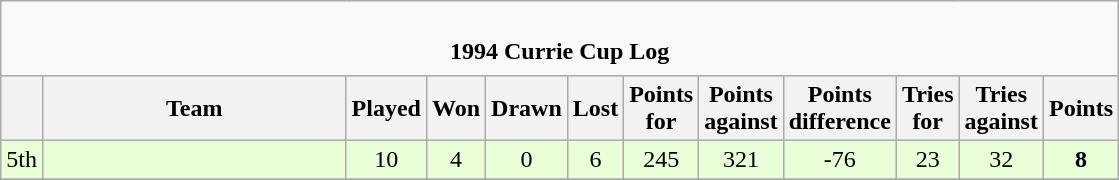<table class="wikitable" style="text-align: center;">
<tr>
<td colspan="12" cellpadding="0" cellspacing="0"><br><table border="0" width="100%" cellpadding="0" cellspacing="0">
<tr>
<td style="border:0px"><strong>1994 Currie Cup Log</strong></td>
</tr>
</table>
</td>
</tr>
<tr>
<th bgcolor="#efefef" width="20"></th>
<th bgcolor="#efefef" width="195">Team</th>
<th bgcolor="#efefef" width="20">Played</th>
<th bgcolor="#efefef" width="20">Won</th>
<th bgcolor="#efefef" width="20">Drawn</th>
<th bgcolor="#efefef" width="20">Lost</th>
<th bgcolor="#efefef" width="20">Points for</th>
<th bgcolor="#efefef" width="20">Points against</th>
<th bgcolor="#efefef" width="20">Points difference</th>
<th bgcolor="#efefef" width="20">Tries for</th>
<th bgcolor="#efefef" width="20">Tries against</th>
<th bgcolor="#efefef" width="20">Points<br></th>
</tr>
<tr bgcolor=#E8FFD8 align=center>
<td>5th</td>
<td align=left></td>
<td>10</td>
<td>4</td>
<td>0</td>
<td>6</td>
<td>245</td>
<td>321</td>
<td>-76</td>
<td>23</td>
<td>32</td>
<td><strong>8</strong></td>
</tr>
<tr bgcolor=#ffffff align=center>
</tr>
</table>
